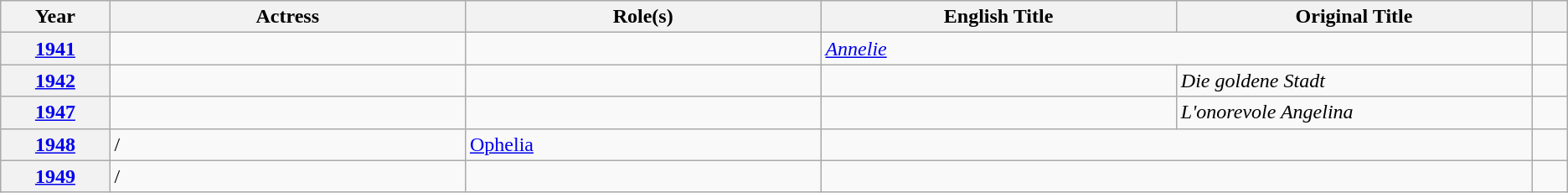<table class="wikitable unsortable">
<tr>
<th scope="col" style="width:3%;">Year</th>
<th scope="col" style="width:10%;">Actress</th>
<th scope="col" style="width:10%;">Role(s)</th>
<th scope="col" style="width:10%;">English Title</th>
<th scope="col" style="width:10%;">Original Title</th>
<th scope="col" style="width:1%;" class="unsortable"></th>
</tr>
<tr>
<th scope="row" style="text-align:center"><a href='#'>1941</a></th>
<td> </td>
<td></td>
<td colspan="2"><a href='#'><em>Annelie</em></a></td>
<td style="text-align:center"></td>
</tr>
<tr>
<th scope="row" style="text-align:center"><a href='#'>1942</a></th>
<td> </td>
<td></td>
<td colspan="1"></td>
<td><em>Die goldene Stadt</em></td>
<td style="text-align:center"></td>
</tr>
<tr>
<th scope="row" style="text-align:center"><a href='#'>1947</a></th>
<td> </td>
<td></td>
<td></td>
<td><em>L'onorevole Angelina</em></td>
<td style="text-align:center"></td>
</tr>
<tr>
<th scope="row" style="text-align:center"><a href='#'>1948</a></th>
<td> /  </td>
<td><a href='#'>Ophelia</a></td>
<td colspan="2"></td>
<td style="text-align:center"></td>
</tr>
<tr>
<th scope="row" style="text-align:center"><a href='#'>1949</a></th>
<td> /  </td>
<td></td>
<td colspan="2"></td>
<td style="text-align:center"></td>
</tr>
</table>
